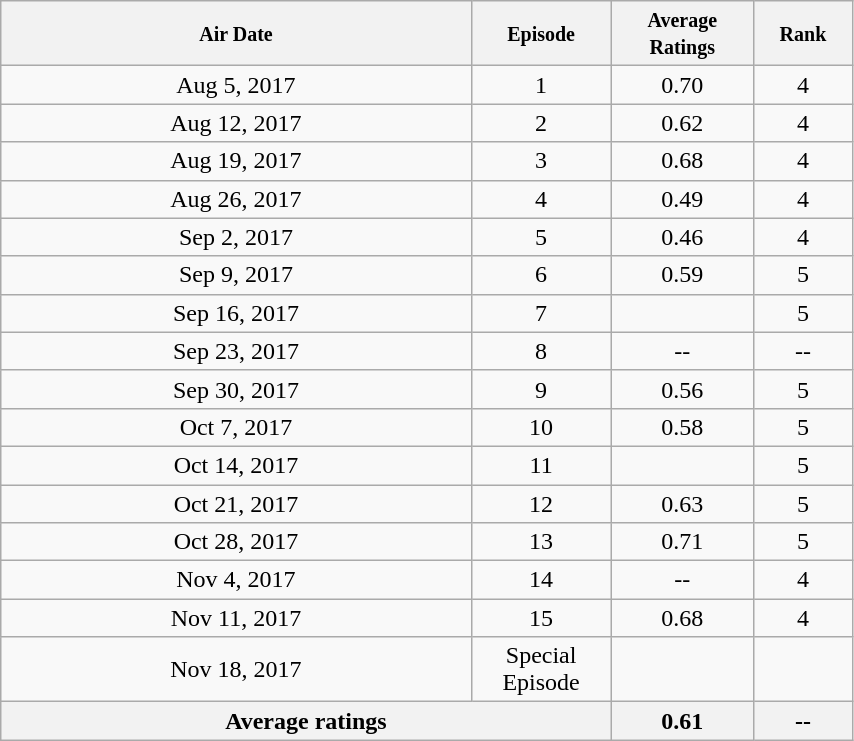<table class="wikitable" style="text-align:center;width:45%;">
<tr>
<th width="25%"><small><strong>Air Date</strong></small></th>
<th width="5%"><small><strong>Episode</strong></small></th>
<th width="6%"><small><strong>Average Ratings</strong></small></th>
<th width="4%"><small><strong>Rank</strong></small></th>
</tr>
<tr>
<td>Aug 5, 2017</td>
<td>1</td>
<td>0.70</td>
<td>4</td>
</tr>
<tr>
<td>Aug 12, 2017</td>
<td>2</td>
<td>0.62</td>
<td>4</td>
</tr>
<tr>
<td>Aug 19, 2017</td>
<td>3</td>
<td>0.68</td>
<td>4</td>
</tr>
<tr>
<td>Aug 26, 2017</td>
<td>4</td>
<td>0.49</td>
<td>4</td>
</tr>
<tr>
<td>Sep 2, 2017</td>
<td>5</td>
<td>0.46</td>
<td>4</td>
</tr>
<tr>
<td>Sep 9, 2017</td>
<td>6</td>
<td>0.59</td>
<td>5</td>
</tr>
<tr>
<td>Sep 16, 2017</td>
<td>7</td>
<td><strong></strong></td>
<td>5</td>
</tr>
<tr>
<td>Sep 23, 2017</td>
<td>8</td>
<td>--</td>
<td>--</td>
</tr>
<tr>
<td>Sep 30, 2017</td>
<td>9</td>
<td>0.56</td>
<td>5</td>
</tr>
<tr>
<td>Oct 7, 2017</td>
<td>10</td>
<td>0.58</td>
<td>5</td>
</tr>
<tr>
<td>Oct 14, 2017</td>
<td>11</td>
<td><strong></strong></td>
<td>5</td>
</tr>
<tr>
<td>Oct 21, 2017</td>
<td>12</td>
<td>0.63</td>
<td>5</td>
</tr>
<tr>
<td>Oct 28, 2017</td>
<td>13</td>
<td>0.71</td>
<td>5</td>
</tr>
<tr>
<td>Nov 4, 2017</td>
<td>14</td>
<td>--</td>
<td>4</td>
</tr>
<tr>
<td>Nov 11, 2017</td>
<td>15</td>
<td>0.68</td>
<td>4</td>
</tr>
<tr>
<td>Nov 18, 2017</td>
<td>Special Episode</td>
<td></td>
<td></td>
</tr>
<tr>
<th colspan="2"><strong>Average ratings</strong></th>
<th>0.61</th>
<th>--</th>
</tr>
</table>
